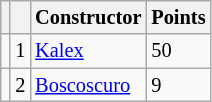<table class="wikitable" style="font-size: 85%;">
<tr>
<th scope="col"></th>
<th scope="col"></th>
<th scope="col">Constructor</th>
<th scope="col">Points</th>
</tr>
<tr>
<td align="left"></td>
<td align=center>1</td>
<td> <a href='#'>Kalex</a></td>
<td align=left>50</td>
</tr>
<tr>
<td align="left"></td>
<td align=center>2</td>
<td> <a href='#'>Boscoscuro</a></td>
<td align=left>9</td>
</tr>
</table>
